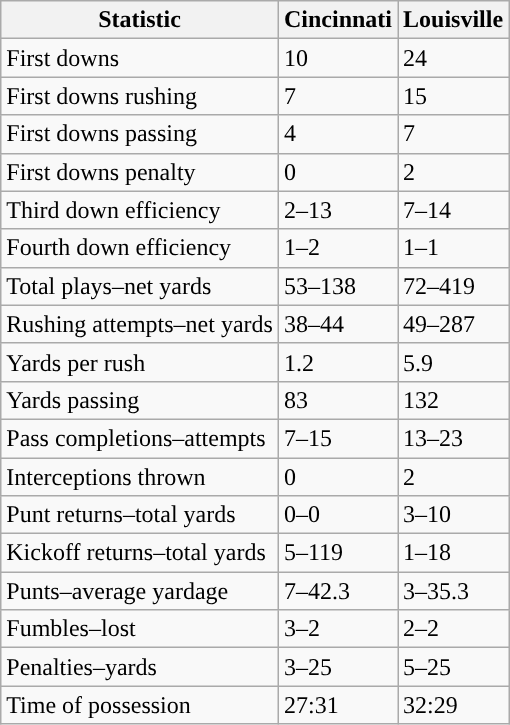<table class="wikitable">
<tr>
<th>Statistic</th>
<th><strong>Cincinnati</strong></th>
<th><strong>Louisville</strong></th>
</tr>
<tr>
<td>First downs</td>
<td>10</td>
<td>24</td>
</tr>
<tr>
<td>First downs rushing</td>
<td>7</td>
<td>15</td>
</tr>
<tr>
<td>First downs passing</td>
<td>4</td>
<td>7</td>
</tr>
<tr>
<td>First downs penalty</td>
<td>0</td>
<td>2</td>
</tr>
<tr>
<td>Third down efficiency</td>
<td>2–13</td>
<td>7–14</td>
</tr>
<tr>
<td>Fourth down efficiency</td>
<td>1–2</td>
<td>1–1</td>
</tr>
<tr>
<td>Total plays–net yards</td>
<td>53–138</td>
<td>72–419</td>
</tr>
<tr>
<td>Rushing attempts–net yards</td>
<td>38–44</td>
<td>49–287</td>
</tr>
<tr>
<td>Yards per rush</td>
<td>1.2</td>
<td>5.9</td>
</tr>
<tr>
<td>Yards passing</td>
<td>83</td>
<td>132</td>
</tr>
<tr>
<td>Pass completions–attempts</td>
<td>7–15</td>
<td>13–23</td>
</tr>
<tr>
<td>Interceptions thrown</td>
<td>0</td>
<td>2</td>
</tr>
<tr>
<td>Punt returns–total yards</td>
<td>0–0</td>
<td>3–10</td>
</tr>
<tr>
<td>Kickoff returns–total yards</td>
<td>5–119</td>
<td>1–18</td>
</tr>
<tr>
<td>Punts–average yardage</td>
<td>7–42.3</td>
<td>3–35.3</td>
</tr>
<tr>
<td>Fumbles–lost</td>
<td>3–2</td>
<td>2–2</td>
</tr>
<tr>
<td>Penalties–yards</td>
<td>3–25</td>
<td>5–25</td>
</tr>
<tr>
<td>Time of possession</td>
<td>27:31</td>
<td>32:29</td>
</tr>
</table>
